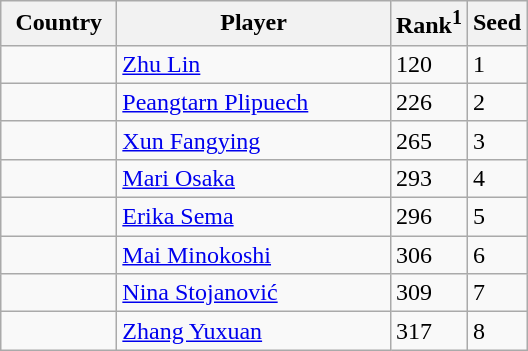<table class="sortable wikitable">
<tr>
<th width="70">Country</th>
<th width="175">Player</th>
<th>Rank<sup>1</sup></th>
<th>Seed</th>
</tr>
<tr>
<td></td>
<td><a href='#'>Zhu Lin</a></td>
<td>120</td>
<td>1</td>
</tr>
<tr>
<td></td>
<td><a href='#'>Peangtarn Plipuech</a></td>
<td>226</td>
<td>2</td>
</tr>
<tr>
<td></td>
<td><a href='#'>Xun Fangying</a></td>
<td>265</td>
<td>3</td>
</tr>
<tr>
<td></td>
<td><a href='#'>Mari Osaka</a></td>
<td>293</td>
<td>4</td>
</tr>
<tr>
<td></td>
<td><a href='#'>Erika Sema</a></td>
<td>296</td>
<td>5</td>
</tr>
<tr>
<td></td>
<td><a href='#'>Mai Minokoshi</a></td>
<td>306</td>
<td>6</td>
</tr>
<tr>
<td></td>
<td><a href='#'>Nina Stojanović</a></td>
<td>309</td>
<td>7</td>
</tr>
<tr>
<td></td>
<td><a href='#'>Zhang Yuxuan</a></td>
<td>317</td>
<td>8</td>
</tr>
</table>
